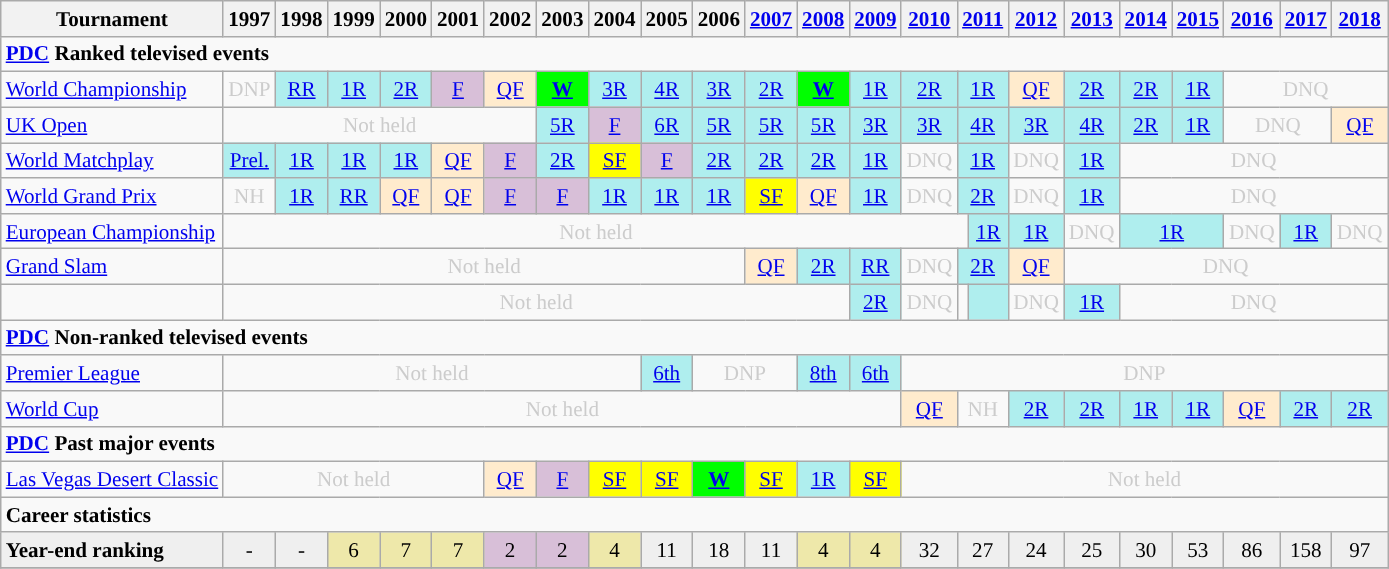<table class=wikitable style=text-align:center;font-size:88%>
<tr>
<th>Tournament</th>
<th>1997</th>
<th>1998</th>
<th>1999</th>
<th>2000</th>
<th>2001</th>
<th>2002</th>
<th>2003</th>
<th>2004</th>
<th>2005</th>
<th>2006</th>
<th><a href='#'>2007</a></th>
<th><a href='#'>2008</a></th>
<th><a href='#'>2009</a></th>
<th><a href='#'>2010</a></th>
<th colspan="2"><a href='#'>2011</a></th>
<th><a href='#'>2012</a></th>
<th><a href='#'>2013</a></th>
<th><a href='#'>2014</a></th>
<th><a href='#'>2015</a></th>
<th><a href='#'>2016</a></th>
<th><a href='#'>2017</a></th>
<th><a href='#'>2018</a></th>
</tr>
<tr>
<td colspan="28" align="left"><strong><a href='#'>PDC</a> Ranked televised events</strong></td>
</tr>
<tr>
<td align=left><a href='#'>World Championship</a></td>
<td style="text-align:center; color:#ccc;">DNP</td>
<td style="text-align:center; background:#afeeee;"><a href='#'>RR</a></td>
<td style="text-align:center; background:#afeeee;"><a href='#'>1R</a></td>
<td style="text-align:center; background:#afeeee;"><a href='#'>2R</a></td>
<td style="text-align:center; background:thistle;"><a href='#'>F</a></td>
<td style="text-align:center; background:#ffebcd;"><a href='#'>QF</a></td>
<td style="text-align:center; background:lime;"><strong><a href='#'>W</a></strong></td>
<td style="text-align:center; background:#afeeee;"><a href='#'>3R</a></td>
<td style="text-align:center; background:#afeeee;"><a href='#'>4R</a></td>
<td style="text-align:center; background:#afeeee;"><a href='#'>3R</a></td>
<td style="text-align:center; background:#afeeee;"><a href='#'>2R</a></td>
<td style="text-align:center; background:lime;"><strong><a href='#'>W</a></strong></td>
<td style="text-align:center; background:#afeeee;"><a href='#'>1R</a></td>
<td style="text-align:center; background:#afeeee;"><a href='#'>2R</a></td>
<td style="text-align:center; background:#afeeee;" colspan="2"><a href='#'>1R</a></td>
<td style="text-align:center; background:#ffebcd;"><a href='#'>QF</a></td>
<td style="text-align:center; background:#afeeee;"><a href='#'>2R</a></td>
<td style="text-align:center; background:#afeeee;"><a href='#'>2R</a></td>
<td style="text-align:center; background:#afeeee;"><a href='#'>1R</a></td>
<td colspan="3" style="text-align:center; color:#ccc;">DNQ</td>
</tr>
<tr>
<td align=left><a href='#'>UK Open</a></td>
<td colspan="6" style="text-align:center; color:#ccc;">Not held</td>
<td style="text-align:center; background:#afeeee;"><a href='#'>5R</a></td>
<td style="text-align:center; background:thistle;"><a href='#'>F</a></td>
<td style="text-align:center; background:#afeeee;"><a href='#'>6R</a></td>
<td style="text-align:center; background:#afeeee;"><a href='#'>5R</a></td>
<td style="text-align:center; background:#afeeee;"><a href='#'>5R</a></td>
<td style="text-align:center; background:#afeeee;"><a href='#'>5R</a></td>
<td style="text-align:center; background:#afeeee;"><a href='#'>3R</a></td>
<td style="text-align:center; background:#afeeee;"><a href='#'>3R</a></td>
<td style="text-align:center; background:#afeeee;" colspan="2"><a href='#'>4R</a></td>
<td style="text-align:center; background:#afeeee;"><a href='#'>3R</a></td>
<td style="text-align:center; background:#afeeee;"><a href='#'>4R</a></td>
<td style="text-align:center; background:#afeeee;"><a href='#'>2R</a></td>
<td style="text-align:center; background:#afeeee;"><a href='#'>1R</a></td>
<td colspan="2" style="text-align:center; color:#ccc;">DNQ</td>
<td style="text-align:center; background:#ffebcd;"><a href='#'>QF</a></td>
</tr>
<tr>
<td align=left><a href='#'>World Matchplay</a></td>
<td style="text-align:center; background:#afeeee;"><a href='#'>Prel.</a></td>
<td style="text-align:center; background:#afeeee;"><a href='#'>1R</a></td>
<td style="text-align:center; background:#afeeee;"><a href='#'>1R</a></td>
<td style="text-align:center; background:#afeeee;"><a href='#'>1R</a></td>
<td style="text-align:center; background:#ffebcd;"><a href='#'>QF</a></td>
<td style="text-align:center; background:thistle;"><a href='#'>F</a></td>
<td style="text-align:center; background:#afeeee;"><a href='#'>2R</a></td>
<td style="text-align:center; background:yellow;"><a href='#'>SF</a></td>
<td style="text-align:center; background:thistle;"><a href='#'>F</a></td>
<td style="text-align:center; background:#afeeee;"><a href='#'>2R</a></td>
<td style="text-align:center; background:#afeeee;"><a href='#'>2R</a></td>
<td style="text-align:center; background:#afeeee;"><a href='#'>2R</a></td>
<td style="text-align:center; background:#afeeee;"><a href='#'>1R</a></td>
<td style="text-align:center; color:#ccc;">DNQ</td>
<td style="text-align:center; background:#afeeee;" colspan="2"><a href='#'>1R</a></td>
<td style="text-align:center; color:#ccc;">DNQ</td>
<td style="text-align:center; background:#afeeee;"><a href='#'>1R</a></td>
<td colspan="5" style="text-align:center; color:#ccc;">DNQ</td>
</tr>
<tr>
<td align=left><a href='#'>World Grand Prix</a></td>
<td style="text-align:center; color:#ccc;">NH</td>
<td style="text-align:center; background:#afeeee;"><a href='#'>1R</a></td>
<td style="text-align:center; background:#afeeee;"><a href='#'>RR</a></td>
<td style="text-align:center; background:#ffebcd;"><a href='#'>QF</a></td>
<td style="text-align:center; background:#ffebcd;"><a href='#'>QF</a></td>
<td style="text-align:center; background:thistle;"><a href='#'>F</a></td>
<td style="text-align:center; background:thistle;"><a href='#'>F</a></td>
<td style="text-align:center; background:#afeeee;"><a href='#'>1R</a></td>
<td style="text-align:center; background:#afeeee;"><a href='#'>1R</a></td>
<td style="text-align:center; background:#afeeee;"><a href='#'>1R</a></td>
<td style="text-align:center; background:yellow;"><a href='#'>SF</a></td>
<td style="text-align:center; background:#ffebcd;"><a href='#'>QF</a></td>
<td style="text-align:center; background:#afeeee;"><a href='#'>1R</a></td>
<td style="text-align:center; color:#ccc;">DNQ</td>
<td style="text-align:center; background:#afeeee;" colspan="2"><a href='#'>2R</a></td>
<td style="text-align:center; color:#ccc;">DNQ</td>
<td style="text-align:center; background:#afeeee;"><a href='#'>1R</a></td>
<td colspan="5" style="text-align:center; color:#ccc;">DNQ</td>
</tr>
<tr>
<td align=left><a href='#'>European Championship</a></td>
<td colspan="15" style="text-align:center; color:#ccc;">Not held</td>
<td style="text-align:center; background:#afeeee;"><a href='#'>1R</a></td>
<td style="text-align:center; background:#afeeee;"><a href='#'>1R</a></td>
<td style="text-align:center; color:#ccc;">DNQ</td>
<td style="text-align:center; background:#afeeee;" colspan="2"><a href='#'>1R</a></td>
<td style="text-align:center; color:#ccc;">DNQ</td>
<td style="text-align:center; background:#afeeee;"><a href='#'>1R</a></td>
<td colspan="5" style="text-align:center; color:#ccc;">DNQ</td>
</tr>
<tr>
<td align=left><a href='#'>Grand Slam</a></td>
<td colspan="10" style="text-align:center; color:#ccc;">Not held</td>
<td style="text-align:center; background:#ffebcd;"><a href='#'>QF</a></td>
<td style="text-align:center; background:#afeeee;"><a href='#'>2R</a></td>
<td style="text-align:center; background:#afeeee;"><a href='#'>RR</a></td>
<td style="text-align:center; color:#ccc;">DNQ</td>
<td style="text-align:center; background:#afeeee;" colspan="2"><a href='#'>2R</a></td>
<td style="text-align:center; background:#ffebcd;"><a href='#'>QF</a></td>
<td colspan="6" style="text-align:center; color:#ccc;">DNQ</td>
</tr>
<tr>
<td align=left></td>
<td colspan="12" style="text-align:center; color:#ccc;">Not held</td>
<td style="text-align:center; background:#afeeee;"><a href='#'>2R</a></td>
<td style="text-align:center; color:#ccc;">DNQ</td>
<td style="text-align:center; color:#ccc;"></td>
<td style="text-align:center; background:#afeeee;"></td>
<td style="text-align:center; color:#ccc;">DNQ</td>
<td style="text-align:center; background:#afeeee;"><a href='#'>1R</a></td>
<td colspan="5" style="text-align:center; color:#ccc;">DNQ</td>
</tr>
<tr>
<td colspan="28" align="left"><strong><a href='#'>PDC</a> Non-ranked televised events</strong></td>
</tr>
<tr>
<td align=left><a href='#'>Premier League</a></td>
<td colspan="8" style="text-align:center; color:#ccc;">Not held</td>
<td style="text-align:center; background:#afeeee;"><a href='#'>6th</a></td>
<td colspan="2" style="text-align:center; color:#ccc;">DNP</td>
<td style="text-align:center; background:#afeeee;"><a href='#'>8th</a></td>
<td style="text-align:center; background:#afeeee;"><a href='#'>6th</a></td>
<td colspan="10" style="text-align:center; color:#ccc;">DNP</td>
</tr>
<tr>
<td align=left><a href='#'>World Cup</a></td>
<td colspan="13" style="text-align:center; color:#ccc;">Not held</td>
<td style="text-align:center; background:#ffebcd;"><a href='#'>QF</a></td>
<td colspan="2" style="text-align:center; color:#ccc;">NH</td>
<td style="text-align:center; background:#afeeee;"><a href='#'>2R</a></td>
<td style="text-align:center; background:#afeeee;"><a href='#'>2R</a></td>
<td style="text-align:center; background:#afeeee;"><a href='#'>1R</a></td>
<td style="text-align:center; background:#afeeee;"><a href='#'>1R</a></td>
<td style="text-align:center; background:#ffebcd;"><a href='#'>QF</a></td>
<td style="text-align:center; background:#afeeee;"><a href='#'>2R</a></td>
<td style="text-align:center; background:#afeeee;"><a href='#'>2R</a></td>
</tr>
<tr>
<td colspan="28" align="left"><strong><a href='#'>PDC</a> Past major events</strong></td>
</tr>
<tr>
<td align=left><a href='#'>Las Vegas Desert Classic</a></td>
<td colspan="5" style="text-align:center; color:#ccc;">Not held</td>
<td style="text-align:center; background:#ffebcd;"><a href='#'>QF</a></td>
<td style="text-align:center; background:thistle;"><a href='#'>F</a></td>
<td style="text-align:center; background:yellow;"><a href='#'>SF</a></td>
<td style="text-align:center; background:yellow;"><a href='#'>SF</a></td>
<td style="text-align:center; background:lime;"><strong><a href='#'>W</a></strong></td>
<td style="text-align:center; background:yellow;"><a href='#'>SF</a></td>
<td style="text-align:center; background:#afeeee;"><a href='#'>1R</a></td>
<td style="text-align:center; background:yellow;"><a href='#'>SF</a></td>
<td colspan="10" style="text-align:center; color:#ccc;">Not held</td>
</tr>
<tr>
<td colspan="33" align="left"><strong>Career statistics</strong></td>
</tr>
<tr bgcolor="efefef">
<td align="left"><strong>Year-end ranking</strong></td>
<td style="text-align:center;">-</td>
<td style="text-align:center;">-</td>
<td style="text-align:center; background:#eee8aa;">6</td>
<td style="text-align:center; background:#eee8aa;">7</td>
<td style="text-align:center; background:#eee8aa;">7</td>
<td style="text-align:center; background:thistle;">2</td>
<td style="text-align:center; background:thistle;">2</td>
<td style="text-align:center; background:#eee8aa;">4</td>
<td style="text-align:center;">11</td>
<td style="text-align:center;">18</td>
<td style="text-align:center;">11</td>
<td style="text-align:center; background:#eee8aa;">4</td>
<td style="text-align:center; background:#eee8aa;">4</td>
<td style="text-align:center;">32</td>
<td colspan="2" style="text-align:center;">27</td>
<td style="text-align:center;">24</td>
<td style="text-align:center;">25</td>
<td style="text-align:center;">30</td>
<td style="text-align:center;">53</td>
<td style="text-align:center;">86</td>
<td style="text-align:center;">158</td>
<td style="text-align:center;">97</td>
</tr>
<tr>
</tr>
</table>
